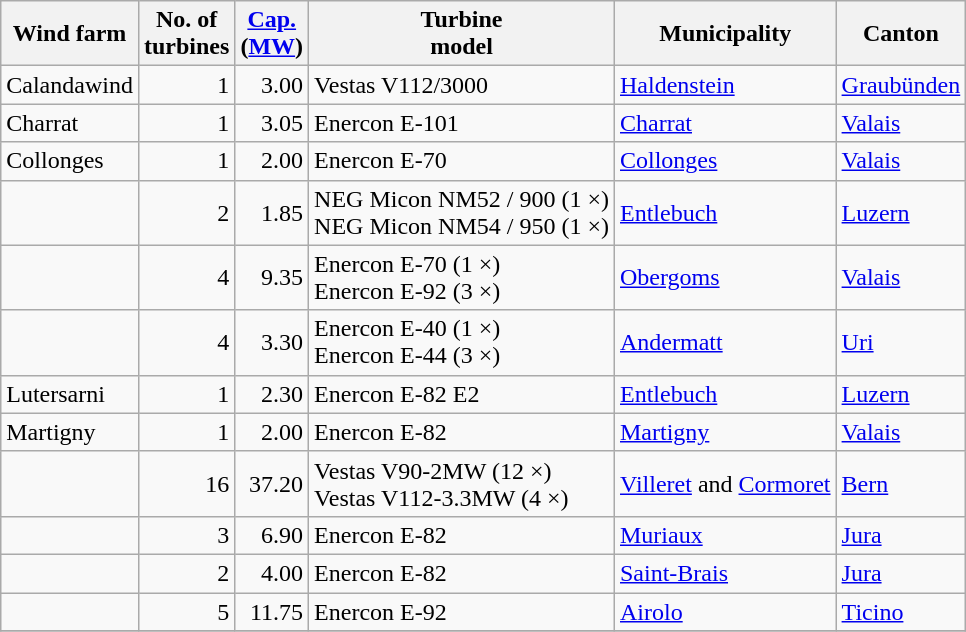<table class="wikitable sortable">
<tr>
<th>Wind farm</th>
<th>No. of<br>turbines</th>
<th><a href='#'>Cap.</a><br>(<a href='#'>MW</a>)</th>
<th>Turbine<br>model</th>
<th>Municipality</th>
<th>Canton</th>
</tr>
<tr>
<td>Calandawind</td>
<td style="text-align:right">1</td>
<td style="text-align:right" data-sort-value="3050">3.00</td>
<td>Vestas V112/3000 </td>
<td><a href='#'>Haldenstein</a></td>
<td><a href='#'>Graubünden</a></td>
</tr>
<tr>
<td>Charrat</td>
<td style="text-align:right">1</td>
<td style="text-align:right" data-sort-value="3050">3.05</td>
<td>Enercon E-101</td>
<td><a href='#'>Charrat</a></td>
<td><a href='#'>Valais</a></td>
</tr>
<tr>
<td>Collonges</td>
<td style="text-align:right">1</td>
<td style="text-align:right" data-sort-value="2000">2.00</td>
<td>Enercon E-70</td>
<td><a href='#'>Collonges</a></td>
<td><a href='#'>Valais</a></td>
</tr>
<tr>
<td></td>
<td style="text-align:right">2</td>
<td style="text-align:right" data-sort-value="1850">1.85</td>
<td>NEG Micon NM52 / 900 (1 ×)<br>NEG Micon NM54 / 950 (1 ×)</td>
<td><a href='#'>Entlebuch</a></td>
<td><a href='#'>Luzern</a></td>
</tr>
<tr>
<td></td>
<td style="text-align:right">4</td>
<td style="text-align:right" data-sort-value="9350">9.35</td>
<td>Enercon E-70 (1 ×)<br>Enercon E-92 (3 ×)</td>
<td><a href='#'>Obergoms</a></td>
<td><a href='#'>Valais</a></td>
</tr>
<tr>
<td></td>
<td style="text-align:right">4</td>
<td style="text-align:right" data-sort-value="3300">3.30</td>
<td>Enercon E-40 (1 ×)<br>Enercon E-44 (3 ×)</td>
<td><a href='#'>Andermatt</a></td>
<td><a href='#'>Uri</a></td>
</tr>
<tr>
<td>Lutersarni</td>
<td style="text-align:right">1</td>
<td style="text-align:right" data-sort-value="2300">2.30</td>
<td>Enercon E-82 E2</td>
<td><a href='#'>Entlebuch</a></td>
<td><a href='#'>Luzern</a></td>
</tr>
<tr>
<td>Martigny</td>
<td style="text-align:right">1</td>
<td style="text-align:right" data-sort-value="2000">2.00</td>
<td>Enercon E-82</td>
<td><a href='#'>Martigny</a></td>
<td><a href='#'>Valais</a></td>
</tr>
<tr>
<td></td>
<td style="text-align:right">16</td>
<td style="text-align:right" data-sort-value="37200">37.20</td>
<td>Vestas V90-2MW (12 ×)<br>Vestas V112-3.3MW (4 ×)</td>
<td><a href='#'>Villeret</a> and <a href='#'>Cormoret</a></td>
<td><a href='#'>Bern</a></td>
</tr>
<tr>
<td></td>
<td style="text-align:right">3</td>
<td style="text-align:right" data-sort-value="6900">6.90</td>
<td>Enercon E-82</td>
<td><a href='#'>Muriaux</a></td>
<td><a href='#'>Jura</a></td>
</tr>
<tr>
<td></td>
<td style="text-align:right">2</td>
<td style="text-align:right" data-sort-value="4000">4.00</td>
<td>Enercon E-82</td>
<td><a href='#'>Saint-Brais</a></td>
<td><a href='#'>Jura</a></td>
</tr>
<tr>
<td></td>
<td style="text-align:right">5</td>
<td style="text-align:right" data-sort-value="4000">11.75</td>
<td>Enercon E-92 </td>
<td><a href='#'>Airolo</a></td>
<td><a href='#'>Ticino</a></td>
</tr>
<tr>
</tr>
</table>
